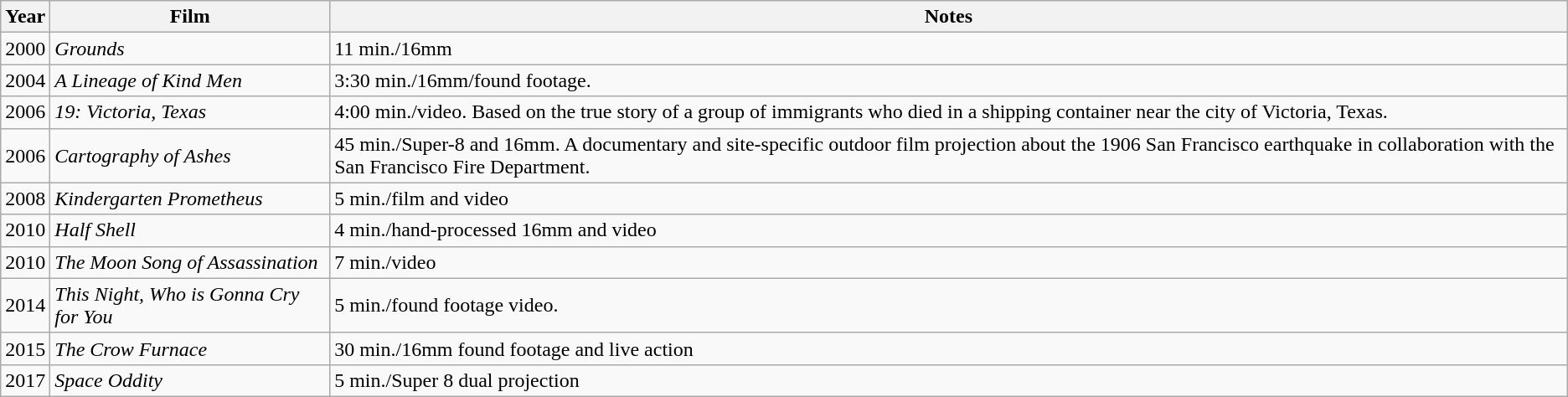<table class="wikitable">
<tr>
<th>Year</th>
<th>Film</th>
<th>Notes</th>
</tr>
<tr>
<td>2000</td>
<td><em>Grounds</em></td>
<td>11 min./16mm</td>
</tr>
<tr>
<td>2004</td>
<td><em>A Lineage of Kind Men</em></td>
<td>3:30 min./16mm/found footage.</td>
</tr>
<tr>
<td>2006</td>
<td><em>19: Victoria, Texas</em></td>
<td>4:00 min./video. Based on the true story of a group of immigrants who died in a shipping container near the city of Victoria, Texas.</td>
</tr>
<tr>
<td>2006</td>
<td><em>Cartography of Ashes</em></td>
<td>45 min./Super-8 and 16mm. A documentary and site-specific outdoor film projection about the 1906 San Francisco earthquake in collaboration with the San Francisco Fire Department.</td>
</tr>
<tr>
<td>2008</td>
<td><em>Kindergarten Prometheus</em></td>
<td>5 min./film and video</td>
</tr>
<tr>
<td>2010</td>
<td><em>Half Shell</em></td>
<td>4 min./hand-processed 16mm and video</td>
</tr>
<tr>
<td>2010</td>
<td><em>The Moon Song of Assassination</em></td>
<td>7 min./video</td>
</tr>
<tr>
<td>2014</td>
<td><em>This Night, Who is Gonna Cry for You</em></td>
<td>5 min./found footage video.</td>
</tr>
<tr>
<td>2015</td>
<td><em>The Crow Furnace</em></td>
<td>30 min./16mm found footage and live action</td>
</tr>
<tr>
<td>2017</td>
<td><em>Space Oddity</em></td>
<td>5 min./Super 8 dual projection</td>
</tr>
</table>
